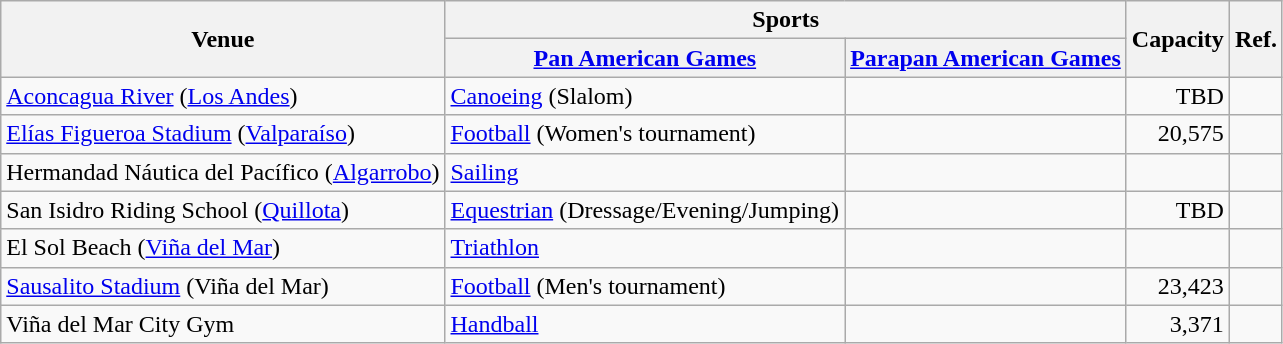<table class="wikitable sortable">
<tr>
<th rowspan="2">Venue</th>
<th colspan="2" class="unsortable">Sports</th>
<th rowspan="2">Capacity</th>
<th rowspan="2" class="unsortable">Ref.</th>
</tr>
<tr>
<th><a href='#'>Pan American Games</a></th>
<th><a href='#'>Parapan American Games</a></th>
</tr>
<tr>
<td><a href='#'>Aconcagua River</a> (<a href='#'>Los Andes</a>)</td>
<td><a href='#'>Canoeing</a> (Slalom)</td>
<td></td>
<td align="right">TBD</td>
<td align=center></td>
</tr>
<tr>
<td><a href='#'>Elías Figueroa Stadium</a> (<a href='#'>Valparaíso</a>)</td>
<td><a href='#'>Football</a> (Women's tournament)</td>
<td></td>
<td align="right">20,575</td>
<td align=center></td>
</tr>
<tr>
<td>Hermandad Náutica del Pacífico (<a href='#'>Algarrobo</a>)</td>
<td><a href='#'>Sailing</a></td>
<td></td>
<td align="right"></td>
<td align=center></td>
</tr>
<tr>
<td>San Isidro Riding School (<a href='#'>Quillota</a>)</td>
<td><a href='#'>Equestrian</a> (Dressage/Evening/Jumping)</td>
<td></td>
<td align="right">TBD</td>
<td align=center></td>
</tr>
<tr>
<td>El Sol Beach (<a href='#'>Viña del Mar</a>)</td>
<td><a href='#'>Triathlon</a></td>
<td></td>
<td align="right"></td>
<td align=center></td>
</tr>
<tr>
<td><a href='#'>Sausalito Stadium</a> (Viña del Mar)</td>
<td><a href='#'>Football</a> (Men's tournament)</td>
<td></td>
<td align="right">23,423</td>
<td align=center></td>
</tr>
<tr>
<td>Viña del Mar City Gym</td>
<td><a href='#'>Handball</a></td>
<td></td>
<td align="right">3,371</td>
<td align=center></td>
</tr>
</table>
